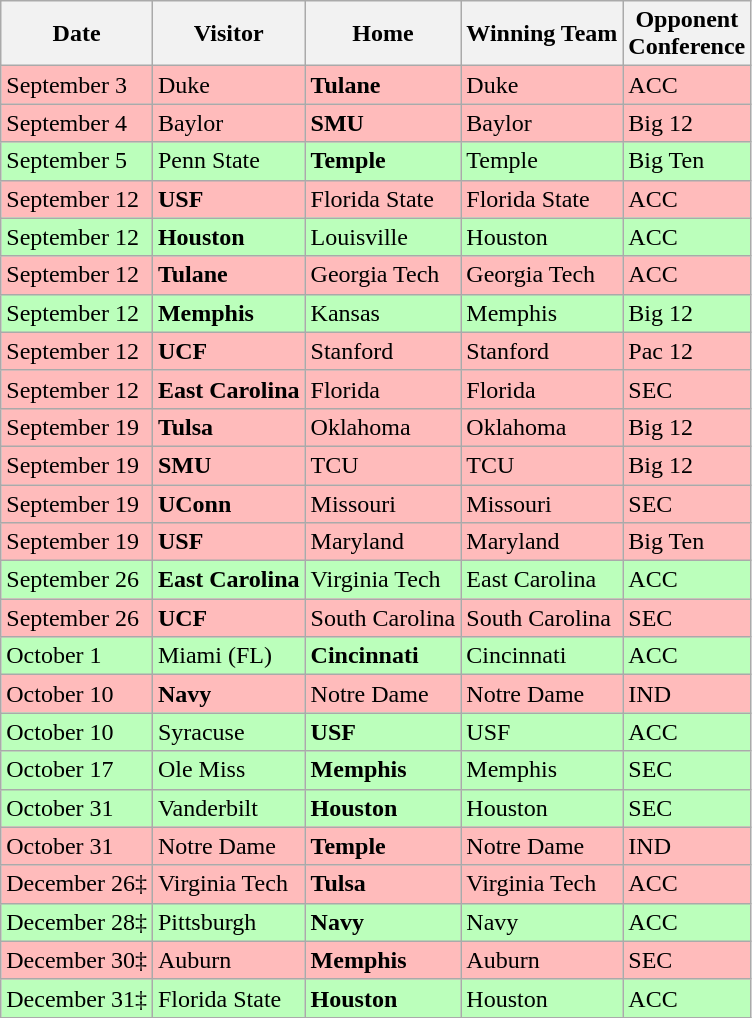<table class="wikitable">
<tr>
<th>Date</th>
<th>Visitor</th>
<th>Home</th>
<th>Winning Team</th>
<th>Opponent<br>Conference</th>
</tr>
<tr style="background:#fbb;">
<td>September 3</td>
<td>Duke</td>
<td><strong>Tulane</strong></td>
<td>Duke</td>
<td>ACC</td>
</tr>
<tr style="background:#fbb;">
<td>September 4</td>
<td>Baylor</td>
<td><strong>SMU</strong></td>
<td>Baylor</td>
<td>Big 12</td>
</tr>
<tr style="background:#bfb;">
<td>September 5</td>
<td>Penn State</td>
<td><strong>Temple</strong></td>
<td>Temple</td>
<td>Big Ten</td>
</tr>
<tr style="background:#fbb;">
<td>September 12</td>
<td><strong>USF</strong></td>
<td>Florida State</td>
<td>Florida State</td>
<td>ACC</td>
</tr>
<tr style="background:#bfb;">
<td>September 12</td>
<td><strong>Houston</strong></td>
<td>Louisville</td>
<td>Houston</td>
<td>ACC</td>
</tr>
<tr style="background:#fbb;">
<td>September 12</td>
<td><strong>Tulane</strong></td>
<td>Georgia Tech</td>
<td>Georgia Tech</td>
<td>ACC</td>
</tr>
<tr style="background:#bfb;">
<td>September 12</td>
<td><strong>Memphis</strong></td>
<td>Kansas</td>
<td>Memphis</td>
<td>Big 12</td>
</tr>
<tr style="background:#fbb;">
<td>September 12</td>
<td><strong>UCF</strong></td>
<td>Stanford</td>
<td>Stanford</td>
<td>Pac 12</td>
</tr>
<tr style="background:#fbb;">
<td>September 12</td>
<td><strong>East Carolina</strong></td>
<td>Florida</td>
<td>Florida</td>
<td>SEC</td>
</tr>
<tr style="background:#fbb;">
<td>September 19</td>
<td><strong>Tulsa</strong></td>
<td>Oklahoma</td>
<td>Oklahoma</td>
<td>Big 12</td>
</tr>
<tr style="background:#fbb;">
<td>September 19</td>
<td><strong>SMU</strong></td>
<td>TCU</td>
<td>TCU</td>
<td>Big 12</td>
</tr>
<tr style="background:#fbb;">
<td>September 19</td>
<td><strong>UConn</strong></td>
<td>Missouri</td>
<td>Missouri</td>
<td>SEC</td>
</tr>
<tr style="background:#fbb;">
<td>September 19</td>
<td><strong>USF</strong></td>
<td>Maryland</td>
<td>Maryland</td>
<td>Big Ten</td>
</tr>
<tr style="background:#bfb;">
<td>September 26</td>
<td><strong>East Carolina</strong></td>
<td>Virginia Tech</td>
<td>East Carolina</td>
<td>ACC</td>
</tr>
<tr style="background:#fbb;">
<td>September 26</td>
<td><strong>UCF</strong></td>
<td>South Carolina</td>
<td>South Carolina</td>
<td>SEC</td>
</tr>
<tr style="background:#bfb;">
<td>October 1</td>
<td>Miami (FL)</td>
<td><strong>Cincinnati</strong></td>
<td>Cincinnati</td>
<td>ACC</td>
</tr>
<tr style="background:#fbb;">
<td>October 10</td>
<td><strong>Navy</strong></td>
<td>Notre Dame</td>
<td>Notre Dame</td>
<td>IND</td>
</tr>
<tr style="background:#bfb;">
<td>October 10</td>
<td>Syracuse</td>
<td><strong>USF</strong></td>
<td>USF</td>
<td>ACC</td>
</tr>
<tr style="background:#bfb;">
<td>October 17</td>
<td>Ole Miss</td>
<td><strong>Memphis</strong></td>
<td>Memphis</td>
<td>SEC</td>
</tr>
<tr style="background:#bfb;">
<td>October 31</td>
<td>Vanderbilt</td>
<td><strong>Houston</strong></td>
<td>Houston</td>
<td>SEC</td>
</tr>
<tr style="background:#fbb;">
<td>October 31</td>
<td>Notre Dame</td>
<td><strong>Temple</strong></td>
<td>Notre Dame</td>
<td>IND</td>
</tr>
<tr style="background:#fbb;">
<td>December 26‡</td>
<td>Virginia Tech</td>
<td><strong>Tulsa</strong></td>
<td>Virginia Tech</td>
<td>ACC</td>
</tr>
<tr style="background:#bfb;">
<td>December 28‡</td>
<td>Pittsburgh</td>
<td><strong>Navy</strong></td>
<td>Navy</td>
<td>ACC</td>
</tr>
<tr style="background:#fbb;">
<td>December 30‡</td>
<td>Auburn</td>
<td><strong>Memphis</strong></td>
<td>Auburn</td>
<td>SEC</td>
</tr>
<tr style="background:#bfb;">
<td>December 31‡</td>
<td>Florida State</td>
<td><strong>Houston</strong></td>
<td>Houston</td>
<td>ACC</td>
</tr>
</table>
